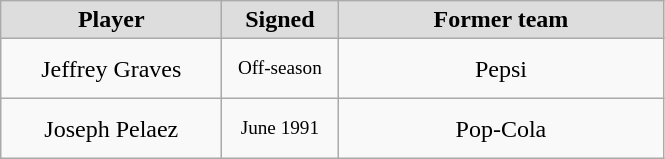<table class="wikitable" style="text-align: center">
<tr align="center" bgcolor="#dddddd">
<td style="width:140px"><strong>Player</strong></td>
<td style="width:70px"><strong>Signed</strong></td>
<td style="width:210px"><strong>Former team</strong></td>
</tr>
<tr style="height:40px">
<td>Jeffrey Graves</td>
<td style="font-size: 80%">Off-season</td>
<td>Pepsi</td>
</tr>
<tr style="height:40px">
<td>Joseph Pelaez</td>
<td style="font-size: 80%">June 1991</td>
<td>Pop-Cola</td>
</tr>
</table>
